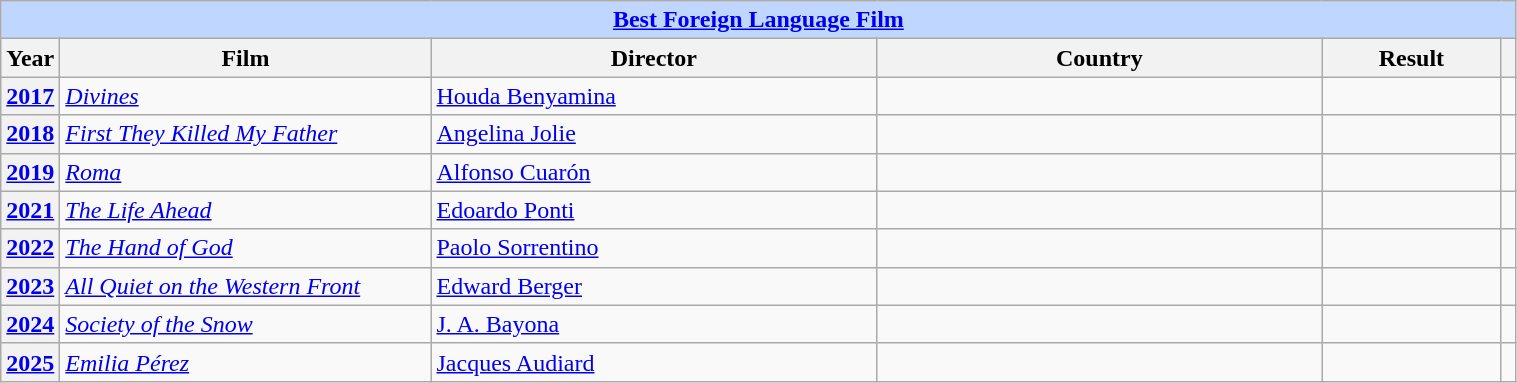<table class="wikitable plainrowheaders" style="width:80%;">
<tr style="background:#bfd7ff;">
<td colspan="6" style="text-align:center;"><strong><a href='#'>Best Foreign Language Film</a></strong></td>
</tr>
<tr style="background:#ebf5ff;">
<th style="width:1%;">Year</th>
<th style="width:25%;">Film</th>
<th style="width:30%;">Director</th>
<th style="width:30%;">Country</th>
<th style="width:12%;">Result</th>
<th style="width:1%;"></th>
</tr>
<tr>
<th scope=row style="text-align:center;"><a href='#'>2017</a></th>
<td><em><a href='#'>Divines</a></em></td>
<td><a href='#'>Houda Benyamina</a></td>
<td></td>
<td></td>
<td style="text-align:center;"></td>
</tr>
<tr>
<th scope=row style="text-align:center;"><a href='#'>2018</a></th>
<td><em><a href='#'>First They Killed My Father</a></em></td>
<td><a href='#'>Angelina Jolie</a></td>
<td></td>
<td></td>
<td style="text-align:center;"></td>
</tr>
<tr>
<th scope=row style="text-align:center;"><a href='#'>2019</a></th>
<td><em><a href='#'>Roma</a></em></td>
<td><a href='#'>Alfonso Cuarón</a></td>
<td></td>
<td></td>
<td style="text-align:center;"></td>
</tr>
<tr>
<th scope="row" style="text-align:center;"><a href='#'>2021</a></th>
<td><em><a href='#'>The Life Ahead</a></em></td>
<td><a href='#'>Edoardo Ponti</a></td>
<td></td>
<td></td>
<td style="text-align:center;"></td>
</tr>
<tr>
<th scope="row" style="text-align:center;"><a href='#'>2022</a></th>
<td><em><a href='#'>The Hand of God</a></em></td>
<td><a href='#'>Paolo Sorrentino</a></td>
<td></td>
<td></td>
<td style="text-align:center;"></td>
</tr>
<tr>
<th scope="row" style="text-align:center;"><a href='#'>2023</a></th>
<td><em><a href='#'>All Quiet on the Western Front</a></em></td>
<td><a href='#'>Edward Berger</a></td>
<td></td>
<td></td>
<td></td>
</tr>
<tr>
<th scope="row" style="text-align:center;"><a href='#'>2024</a></th>
<td><em><a href='#'>Society of the Snow</a></em></td>
<td><a href='#'>J. A. Bayona</a></td>
<td></td>
<td></td>
<td></td>
</tr>
<tr>
<th scope=row style="text-align:center;"><a href='#'>2025</a></th>
<td><em><a href='#'>Emilia Pérez</a></em></td>
<td><a href='#'>Jacques Audiard</a></td>
<td></td>
<td></td>
<td></td>
</tr>
</table>
